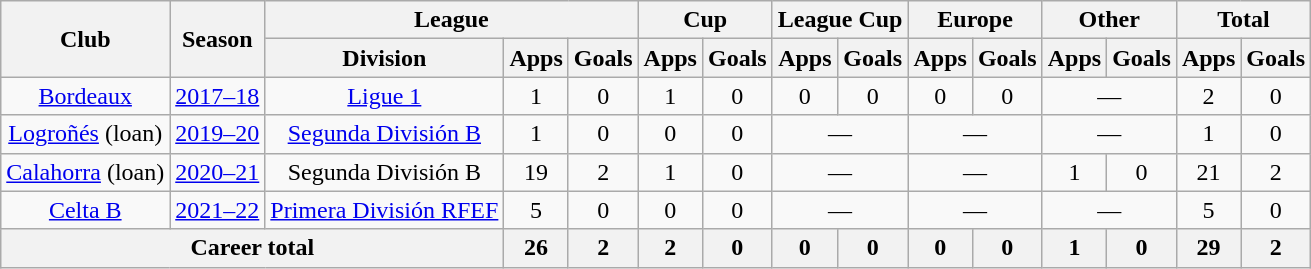<table class="wikitable" style="text-align: center">
<tr>
<th rowspan="2">Club</th>
<th rowspan="2">Season</th>
<th colspan="3">League</th>
<th colspan="2">Cup</th>
<th colspan="2">League Cup</th>
<th colspan="2">Europe</th>
<th colspan="2">Other</th>
<th colspan="2">Total</th>
</tr>
<tr>
<th>Division</th>
<th>Apps</th>
<th>Goals</th>
<th>Apps</th>
<th>Goals</th>
<th>Apps</th>
<th>Goals</th>
<th>Apps</th>
<th>Goals</th>
<th>Apps</th>
<th>Goals</th>
<th>Apps</th>
<th>Goals</th>
</tr>
<tr>
<td><a href='#'>Bordeaux</a></td>
<td><a href='#'>2017–18</a></td>
<td><a href='#'>Ligue 1</a></td>
<td>1</td>
<td>0</td>
<td>1</td>
<td>0</td>
<td>0</td>
<td>0</td>
<td>0</td>
<td>0</td>
<td colspan=2>—</td>
<td>2</td>
<td>0</td>
</tr>
<tr>
<td><a href='#'>Logroñés</a> (loan)</td>
<td><a href='#'>2019–20</a></td>
<td><a href='#'>Segunda División B</a></td>
<td>1</td>
<td>0</td>
<td>0</td>
<td>0</td>
<td colspan="2">—</td>
<td colspan="2">—</td>
<td colspan="2">—</td>
<td>1</td>
<td>0</td>
</tr>
<tr>
<td><a href='#'>Calahorra</a> (loan)</td>
<td><a href='#'>2020–21</a></td>
<td>Segunda División B</td>
<td>19</td>
<td>2</td>
<td>1</td>
<td>0</td>
<td colspan="2">—</td>
<td colspan="2">—</td>
<td>1</td>
<td>0</td>
<td>21</td>
<td>2</td>
</tr>
<tr>
<td><a href='#'>Celta B</a></td>
<td><a href='#'>2021–22</a></td>
<td><a href='#'>Primera División RFEF</a></td>
<td>5</td>
<td>0</td>
<td>0</td>
<td>0</td>
<td colspan="2">—</td>
<td colspan="2">—</td>
<td colspan="2">—</td>
<td>5</td>
<td>0</td>
</tr>
<tr>
<th colspan="3">Career total</th>
<th>26</th>
<th>2</th>
<th>2</th>
<th>0</th>
<th>0</th>
<th>0</th>
<th>0</th>
<th>0</th>
<th>1</th>
<th>0</th>
<th>29</th>
<th>2</th>
</tr>
</table>
